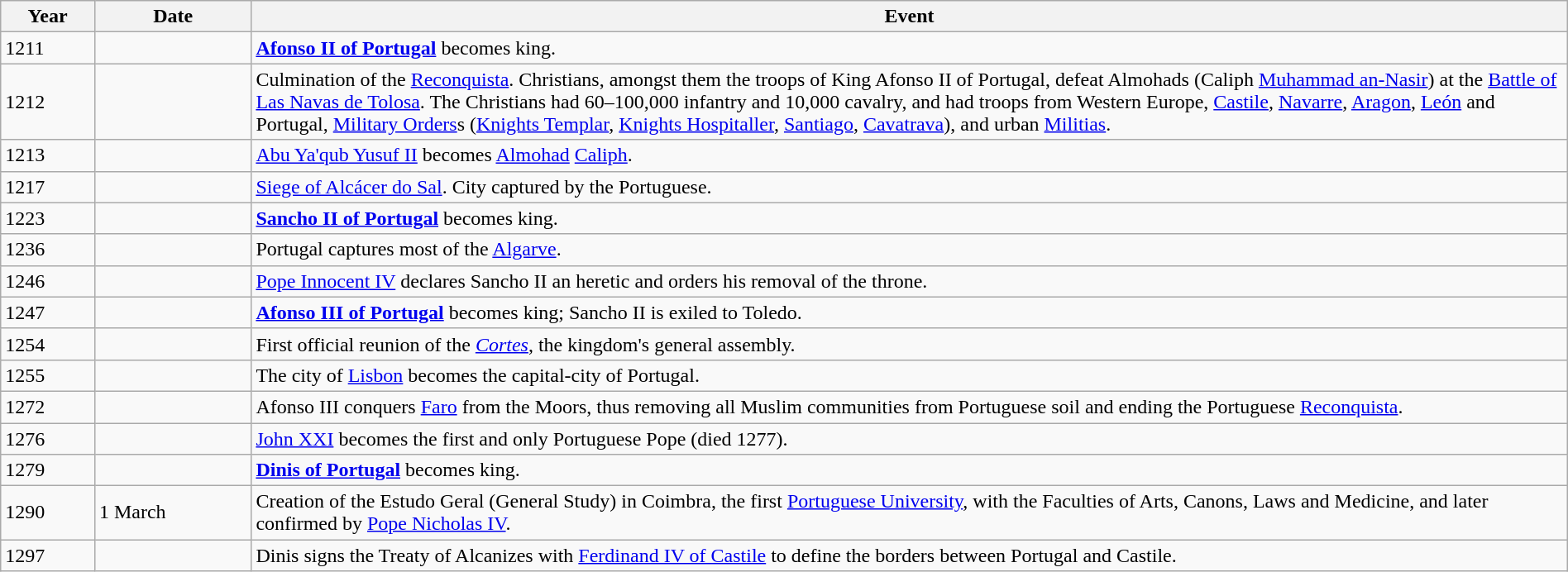<table class="wikitable" width="100%">
<tr>
<th style="width:6%">Year</th>
<th style="width:10%">Date</th>
<th>Event</th>
</tr>
<tr>
<td valign="top">1211</td>
<td></td>
<td><strong><a href='#'>Afonso II of Portugal</a></strong> becomes king.</td>
</tr>
<tr>
<td>1212</td>
<td></td>
<td>Culmination of the <a href='#'>Reconquista</a>. Christians, amongst them the troops of King Afonso II of Portugal, defeat Almohads (Caliph <a href='#'>Muhammad an-Nasir</a>) at the <a href='#'>Battle of Las Navas de Tolosa</a>. The Christians had 60–100,000 infantry and 10,000 cavalry, and had troops from Western Europe, <a href='#'>Castile</a>, <a href='#'>Navarre</a>, <a href='#'>Aragon</a>, <a href='#'>León</a> and Portugal, <a href='#'>Military Orders</a>s (<a href='#'>Knights Templar</a>, <a href='#'>Knights Hospitaller</a>, <a href='#'>Santiago</a>, <a href='#'>Cavatrava</a>), and urban <a href='#'>Militias</a>.</td>
</tr>
<tr>
<td>1213</td>
<td></td>
<td><a href='#'>Abu Ya'qub Yusuf II</a> becomes <a href='#'>Almohad</a> <a href='#'>Caliph</a>.</td>
</tr>
<tr>
<td>1217</td>
<td></td>
<td><a href='#'>Siege of Alcácer do Sal</a>. City captured by the Portuguese.</td>
</tr>
<tr>
<td>1223</td>
<td></td>
<td><strong><a href='#'>Sancho II of Portugal</a></strong> becomes king.</td>
</tr>
<tr>
<td>1236</td>
<td></td>
<td>Portugal captures most of the <a href='#'>Algarve</a>.</td>
</tr>
<tr>
<td>1246</td>
<td></td>
<td><a href='#'>Pope Innocent IV</a> declares Sancho II an heretic and orders his removal of the throne.</td>
</tr>
<tr>
<td>1247</td>
<td></td>
<td><strong><a href='#'>Afonso III of Portugal</a></strong> becomes king; Sancho II is exiled to Toledo.</td>
</tr>
<tr>
<td>1254</td>
<td></td>
<td>First official reunion of the <em><a href='#'>Cortes</a></em>, the kingdom's general assembly.</td>
</tr>
<tr>
<td>1255</td>
<td></td>
<td>The city of <a href='#'>Lisbon</a> becomes the capital-city of Portugal.</td>
</tr>
<tr>
<td>1272</td>
<td></td>
<td>Afonso III conquers <a href='#'>Faro</a> from the Moors, thus removing all Muslim communities from Portuguese soil and ending the Portuguese <a href='#'>Reconquista</a>.</td>
</tr>
<tr>
<td>1276</td>
<td></td>
<td><a href='#'>John XXI</a> becomes the first and only Portuguese Pope (died 1277).</td>
</tr>
<tr>
<td>1279</td>
<td></td>
<td><strong><a href='#'>Dinis of Portugal</a></strong> becomes king.</td>
</tr>
<tr>
<td>1290</td>
<td>1 March</td>
<td>Creation of the Estudo Geral (General Study) in Coimbra, the first <a href='#'>Portuguese University</a>, with the Faculties of Arts, Canons, Laws and Medicine, and later confirmed by <a href='#'>Pope Nicholas IV</a>.</td>
</tr>
<tr>
<td>1297</td>
<td></td>
<td>Dinis signs the Treaty of Alcanizes with <a href='#'>Ferdinand IV of Castile</a> to define the borders between Portugal and Castile.</td>
</tr>
</table>
